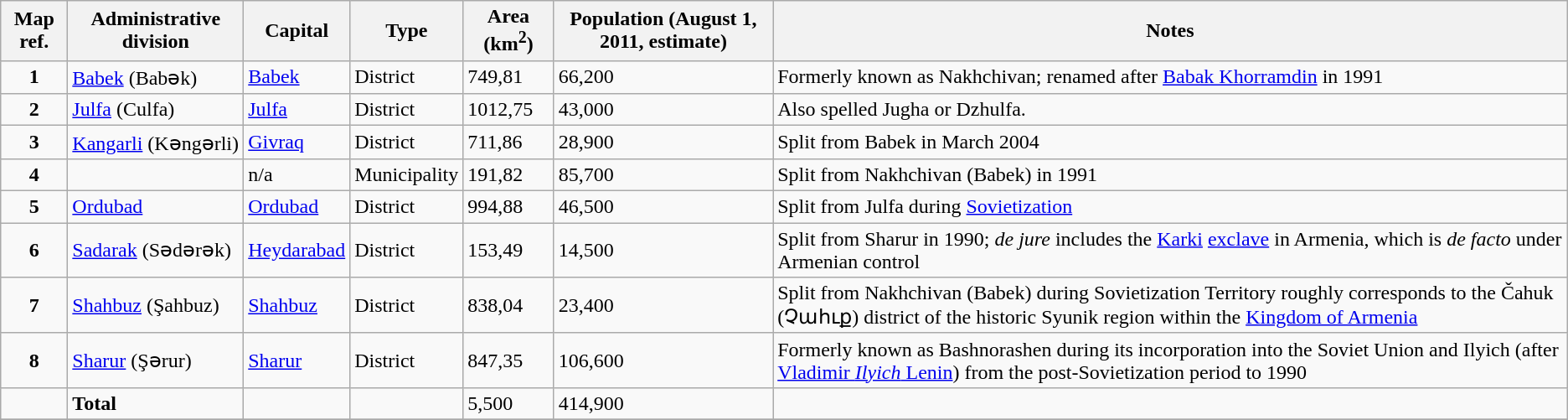<table class="wikitable sortable">
<tr>
<th>Map ref.</th>
<th>Administrative division</th>
<th>Capital</th>
<th>Type</th>
<th>Area (km<sup>2</sup>)</th>
<th>Population (August 1, 2011, estimate)</th>
<th>Notes</th>
</tr>
<tr>
<td align="center"><strong>1</strong></td>
<td align="left"><a href='#'>Babek</a> (Babək)</td>
<td align="left"><a href='#'>Babek</a></td>
<td align="left">District</td>
<td align="left">749,81</td>
<td align="left">66,200</td>
<td align="left">Formerly known as Nakhchivan; renamed after <a href='#'>Babak Khorramdin</a> in 1991</td>
</tr>
<tr>
<td align="center"><strong>2</strong></td>
<td align="left"><a href='#'>Julfa</a> (Culfa)</td>
<td align="left"><a href='#'>Julfa</a></td>
<td align="left">District</td>
<td align="left">1012,75</td>
<td align="left">43,000</td>
<td align="left">Also spelled Jugha or Dzhulfa.</td>
</tr>
<tr>
<td align="center"><strong>3</strong></td>
<td align="left"><a href='#'>Kangarli</a> (Kəngərli)</td>
<td align="left"><a href='#'>Givraq</a></td>
<td align="left">District</td>
<td align="left">711,86</td>
<td align="left">28,900</td>
<td align="left">Split from Babek in March 2004</td>
</tr>
<tr>
<td align="center"><strong>4</strong></td>
<td align="left"></td>
<td align="left">n/a</td>
<td align="left">Municipality</td>
<td align="left">191,82</td>
<td align="left">85,700</td>
<td align="left">Split from Nakhchivan (Babek) in 1991</td>
</tr>
<tr>
<td align="center"><strong>5</strong></td>
<td align="left"><a href='#'>Ordubad</a></td>
<td align="left"><a href='#'>Ordubad</a></td>
<td align="left">District</td>
<td align="left">994,88</td>
<td align="left">46,500</td>
<td align="left">Split from Julfa during <a href='#'>Sovietization</a></td>
</tr>
<tr>
<td align="center"><strong>6</strong></td>
<td align="left"><a href='#'>Sadarak</a> (Sədərək)</td>
<td align="left"><a href='#'>Heydarabad</a></td>
<td align="left">District</td>
<td align="left">153,49</td>
<td align="left">14,500</td>
<td align="left">Split from Sharur in 1990; <em>de jure</em> includes the <a href='#'>Karki</a> <a href='#'>exclave</a> in Armenia, which is <em>de facto</em> under Armenian control</td>
</tr>
<tr>
<td align="center"><strong>7</strong></td>
<td align="left"><a href='#'>Shahbuz</a> (Şahbuz)</td>
<td align="left"><a href='#'>Shahbuz</a></td>
<td align="left">District</td>
<td align="left">838,04</td>
<td align="left">23,400</td>
<td align="left">Split from Nakhchivan (Babek) during Sovietization Territory roughly corresponds to the Čahuk (Չահւք) district of the historic Syunik region within the <a href='#'>Kingdom of Armenia</a></td>
</tr>
<tr>
<td align="center"><strong>8</strong></td>
<td align="left"><a href='#'>Sharur</a> (Şərur)</td>
<td align="left"><a href='#'>Sharur</a></td>
<td align="left">District</td>
<td align="left">847,35</td>
<td align="left">106,600</td>
<td align="left">Formerly known as Bashnorashen during its incorporation into the Soviet Union and Ilyich (after <a href='#'>Vladimir <em>Ilyich</em> Lenin</a>) from the post-Sovietization period to 1990</td>
</tr>
<tr>
<td align="left"></td>
<td align="left"><strong>Total</strong></td>
<td align="left"></td>
<td align="left"></td>
<td align="left">5,500</td>
<td align="left">414,900</td>
<td align="left"></td>
</tr>
<tr>
</tr>
</table>
